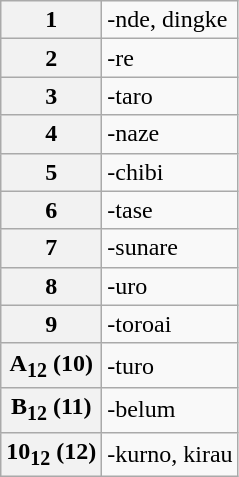<table class="wikitable">
<tr>
<th>1</th>
<td>-nde, dingke</td>
</tr>
<tr>
<th>2</th>
<td>-re</td>
</tr>
<tr>
<th>3</th>
<td>-taro</td>
</tr>
<tr>
<th>4</th>
<td>-naze</td>
</tr>
<tr>
<th>5</th>
<td>-chibi</td>
</tr>
<tr>
<th>6</th>
<td>-tase</td>
</tr>
<tr>
<th>7</th>
<td>-sunare</td>
</tr>
<tr>
<th>8</th>
<td>-uro</td>
</tr>
<tr>
<th>9</th>
<td>-toroai</td>
</tr>
<tr>
<th>A<sub>12</sub> (10)</th>
<td>-turo</td>
</tr>
<tr>
<th>B<sub>12</sub> (11)</th>
<td>-belum</td>
</tr>
<tr>
<th>10<sub>12</sub> (12)</th>
<td>-kurno, kirau</td>
</tr>
</table>
